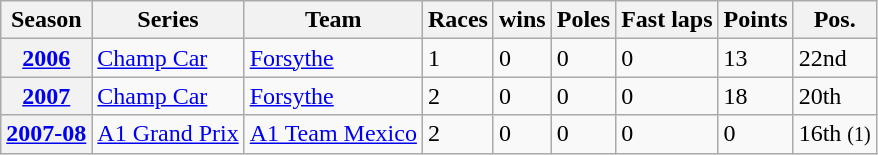<table class="wikitable">
<tr>
<th>Season</th>
<th>Series</th>
<th>Team</th>
<th>Races</th>
<th>wins</th>
<th>Poles</th>
<th>Fast laps</th>
<th>Points</th>
<th>Pos.</th>
</tr>
<tr>
<th><a href='#'>2006</a></th>
<td><a href='#'>Champ Car</a></td>
<td><a href='#'>Forsythe</a></td>
<td>1</td>
<td>0</td>
<td>0</td>
<td>0</td>
<td>13</td>
<td>22nd</td>
</tr>
<tr>
<th><a href='#'>2007</a></th>
<td><a href='#'>Champ Car</a></td>
<td><a href='#'>Forsythe</a></td>
<td>2</td>
<td>0</td>
<td>0</td>
<td>0</td>
<td>18</td>
<td>20th</td>
</tr>
<tr>
<th><a href='#'>2007-08</a></th>
<td><a href='#'>A1 Grand Prix</a></td>
<td><a href='#'>A1 Team Mexico</a></td>
<td>2</td>
<td>0</td>
<td>0</td>
<td>0</td>
<td>0</td>
<td>16th <small>(1)</small></td>
</tr>
</table>
